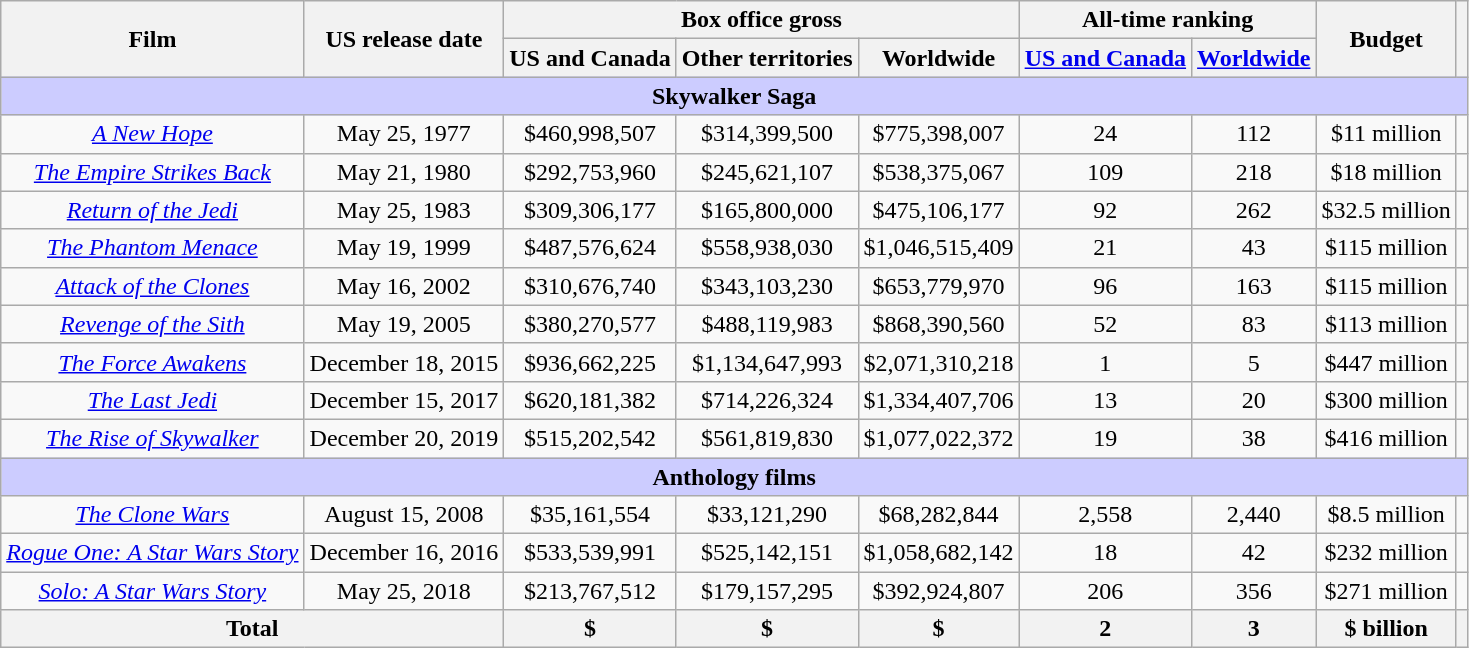<table class="wikitable sortable" style="text-align: center">
<tr>
<th scope="col" rowspan="2">Film</th>
<th scope="col" rowspan="2">US release date</th>
<th scope="col" colspan="3" class=unsortable>Box office gross</th>
<th scope="col" colspan="2" text="wrap" class=unsortable>All-time ranking</th>
<th scope="col" rowspan="2">Budget</th>
<th scope="col" rowspan="2" class=unsortable></th>
</tr>
<tr>
<th>US and Canada</th>
<th>Other territories</th>
<th>Worldwide</th>
<th class=unsortable><a href='#'>US and Canada</a></th>
<th class=unsortable><a href='#'>Worldwide</a></th>
</tr>
<tr>
<th colspan="9" style="background-color:#ccccff;">Skywalker Saga</th>
</tr>
<tr>
<td scope="row"><em><a href='#'>A New Hope</a></em></td>
<td>May 25, 1977</td>
<td>$460,998,507</td>
<td>$314,399,500</td>
<td>$775,398,007</td>
<td>24</td>
<td>112</td>
<td>$11 million</td>
<td></td>
</tr>
<tr>
<td scope="row"><em><a href='#'>The Empire Strikes Back</a></em></td>
<td>May 21, 1980</td>
<td>$292,753,960</td>
<td>$245,621,107</td>
<td>$538,375,067</td>
<td>109</td>
<td>218</td>
<td>$18 million</td>
<td></td>
</tr>
<tr>
<td scope="row"><em><a href='#'>Return of the Jedi</a></em></td>
<td>May 25, 1983</td>
<td>$309,306,177</td>
<td>$165,800,000</td>
<td>$475,106,177</td>
<td>92</td>
<td>262</td>
<td>$32.5 million</td>
<td></td>
</tr>
<tr>
<td scope="row"><em><a href='#'>The Phantom Menace</a></em></td>
<td>May 19, 1999</td>
<td>$487,576,624</td>
<td>$558,938,030</td>
<td>$1,046,515,409</td>
<td>21</td>
<td>43</td>
<td>$115 million</td>
<td></td>
</tr>
<tr>
<td scope="row"><em><a href='#'>Attack of the Clones</a></em></td>
<td>May 16, 2002</td>
<td>$310,676,740</td>
<td>$343,103,230</td>
<td>$653,779,970</td>
<td>96</td>
<td>163</td>
<td>$115 million</td>
<td></td>
</tr>
<tr>
<td scope="row"><em><a href='#'>Revenge of the Sith</a></em></td>
<td>May 19, 2005</td>
<td>$380,270,577</td>
<td>$488,119,983</td>
<td>$868,390,560</td>
<td>52</td>
<td>83</td>
<td>$113 million</td>
<td></td>
</tr>
<tr>
<td scope="row"><em><a href='#'>The Force Awakens</a></em></td>
<td>December 18, 2015</td>
<td>$936,662,225</td>
<td>$1,134,647,993</td>
<td>$2,071,310,218</td>
<td>1</td>
<td>5</td>
<td>$447 million</td>
<td></td>
</tr>
<tr>
<td scope="row"><em><a href='#'>The Last Jedi</a></em></td>
<td>December 15, 2017</td>
<td>$620,181,382</td>
<td>$714,226,324</td>
<td>$1,334,407,706</td>
<td>13</td>
<td>20</td>
<td>$300 million</td>
<td></td>
</tr>
<tr>
<td scope="row"><em><a href='#'>The Rise of Skywalker</a></em></td>
<td>December 20, 2019</td>
<td>$515,202,542</td>
<td>$561,819,830</td>
<td>$1,077,022,372</td>
<td>19</td>
<td>38</td>
<td>$416 million</td>
<td></td>
</tr>
<tr>
<th colspan="9" style="background-color:#ccccff;">Anthology films</th>
</tr>
<tr>
<td scope="row"><em><a href='#'>The Clone Wars</a></em></td>
<td>August 15, 2008</td>
<td>$35,161,554</td>
<td>$33,121,290</td>
<td>$68,282,844</td>
<td>2,558</td>
<td>2,440</td>
<td>$8.5 million</td>
<td></td>
</tr>
<tr>
<td scope="row"><em><a href='#'>Rogue One: A Star Wars Story</a></em></td>
<td>December 16, 2016</td>
<td>$533,539,991</td>
<td>$525,142,151</td>
<td>$1,058,682,142</td>
<td>18</td>
<td>42</td>
<td>$232 million</td>
<td></td>
</tr>
<tr>
<td scope="row"><em><a href='#'>Solo: A Star Wars Story</a></em></td>
<td>May 25, 2018</td>
<td>$213,767,512</td>
<td>$179,157,295</td>
<td>$392,924,807</td>
<td>206</td>
<td>356</td>
<td>$271 million</td>
<td></td>
</tr>
<tr>
<th scope="row" colspan="2">Total</th>
<th>$</th>
<th>$</th>
<th>$</th>
<th>2</th>
<th>3</th>
<th>$ billion</th>
<th></th>
</tr>
</table>
